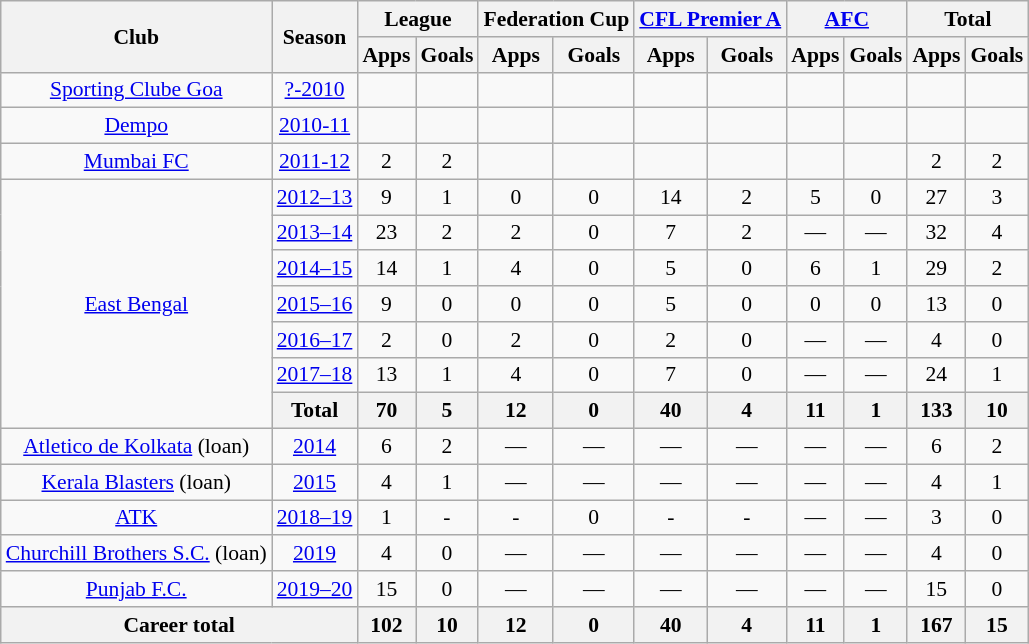<table class="wikitable" style="font-size:90%; text-align:center;">
<tr>
<th rowspan="2">Club</th>
<th rowspan="2">Season</th>
<th colspan="2">League</th>
<th colspan="2">Federation Cup</th>
<th colspan="2"><a href='#'>CFL Premier A</a></th>
<th colspan="2"><a href='#'>AFC</a></th>
<th colspan="2">Total</th>
</tr>
<tr>
<th>Apps</th>
<th>Goals</th>
<th>Apps</th>
<th>Goals</th>
<th>Apps</th>
<th>Goals</th>
<th>Apps</th>
<th>Goals</th>
<th>Apps</th>
<th>Goals</th>
</tr>
<tr>
<td><a href='#'>Sporting Clube Goa</a></td>
<td><a href='#'>?-2010</a></td>
<td></td>
<td></td>
<td></td>
<td></td>
<td></td>
<td></td>
<td></td>
<td></td>
<td></td>
<td></td>
</tr>
<tr>
<td><a href='#'>Dempo</a></td>
<td><a href='#'>2010-11</a></td>
<td></td>
<td></td>
<td></td>
<td></td>
<td></td>
<td></td>
<td></td>
<td></td>
<td></td>
<td></td>
</tr>
<tr>
<td><a href='#'>Mumbai FC</a></td>
<td><a href='#'>2011-12</a></td>
<td>2</td>
<td>2</td>
<td></td>
<td></td>
<td></td>
<td></td>
<td></td>
<td></td>
<td>2</td>
<td>2</td>
</tr>
<tr>
<td rowspan="7"><a href='#'>East Bengal</a></td>
<td><a href='#'>2012–13</a></td>
<td>9</td>
<td>1</td>
<td>0</td>
<td>0</td>
<td>14</td>
<td>2</td>
<td>5</td>
<td>0</td>
<td>27</td>
<td>3</td>
</tr>
<tr>
<td><a href='#'>2013–14</a></td>
<td>23</td>
<td>2</td>
<td>2</td>
<td>0</td>
<td>7</td>
<td>2</td>
<td>—</td>
<td>—</td>
<td>32</td>
<td>4</td>
</tr>
<tr>
<td><a href='#'>2014–15</a></td>
<td>14</td>
<td>1</td>
<td>4</td>
<td>0</td>
<td>5</td>
<td>0</td>
<td>6</td>
<td>1</td>
<td>29</td>
<td>2</td>
</tr>
<tr>
<td><a href='#'>2015–16</a></td>
<td>9</td>
<td>0</td>
<td>0</td>
<td>0</td>
<td>5</td>
<td>0</td>
<td>0</td>
<td>0</td>
<td>13</td>
<td>0</td>
</tr>
<tr>
<td><a href='#'>2016–17</a></td>
<td>2</td>
<td>0</td>
<td>2</td>
<td>0</td>
<td>2</td>
<td>0</td>
<td>—</td>
<td>—</td>
<td>4</td>
<td>0</td>
</tr>
<tr>
<td><a href='#'>2017–18</a></td>
<td>13</td>
<td>1</td>
<td>4</td>
<td>0</td>
<td>7</td>
<td>0</td>
<td>—</td>
<td>—</td>
<td>24</td>
<td>1</td>
</tr>
<tr>
<th>Total</th>
<th>70</th>
<th>5</th>
<th>12</th>
<th>0</th>
<th>40</th>
<th>4</th>
<th>11</th>
<th>1</th>
<th>133</th>
<th>10</th>
</tr>
<tr>
<td rowspan="1"><a href='#'>Atletico de Kolkata</a> (loan)</td>
<td><a href='#'>2014</a></td>
<td>6</td>
<td>2</td>
<td>—</td>
<td>—</td>
<td>—</td>
<td>—</td>
<td>—</td>
<td>—</td>
<td>6</td>
<td>2</td>
</tr>
<tr>
<td rowspan="1"><a href='#'>Kerala Blasters</a> (loan)</td>
<td><a href='#'>2015</a></td>
<td>4</td>
<td>1</td>
<td>—</td>
<td>—</td>
<td>—</td>
<td>—</td>
<td>—</td>
<td>—</td>
<td>4</td>
<td>1</td>
</tr>
<tr>
<td><a href='#'>ATK</a></td>
<td><a href='#'>2018–19</a></td>
<td>1</td>
<td>-</td>
<td>-</td>
<td>0</td>
<td>-</td>
<td>-</td>
<td>—</td>
<td>—</td>
<td>3</td>
<td>0</td>
</tr>
<tr>
<td rowspan="1"><a href='#'>Churchill Brothers S.C.</a> (loan)</td>
<td><a href='#'>2019</a></td>
<td>4</td>
<td>0</td>
<td>—</td>
<td>—</td>
<td>—</td>
<td>—</td>
<td>—</td>
<td>—</td>
<td>4</td>
<td>0</td>
</tr>
<tr>
<td rowspan="1"><a href='#'>Punjab F.C.</a></td>
<td><a href='#'>2019–20</a></td>
<td>15</td>
<td>0</td>
<td>—</td>
<td>—</td>
<td>—</td>
<td>—</td>
<td>—</td>
<td>—</td>
<td>15</td>
<td>0</td>
</tr>
<tr>
<th colspan="2">Career total</th>
<th>102</th>
<th>10</th>
<th>12</th>
<th>0</th>
<th>40</th>
<th>4</th>
<th>11</th>
<th>1</th>
<th>167</th>
<th>15</th>
</tr>
</table>
